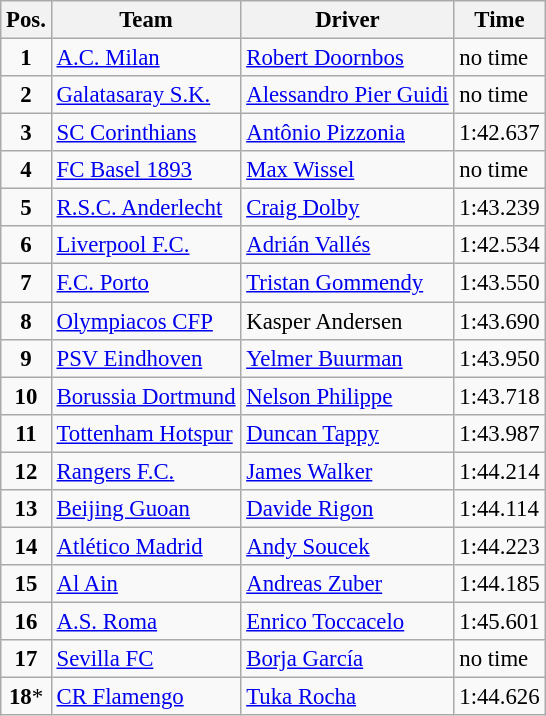<table class=wikitable style="font-size:95%">
<tr>
<th>Pos.</th>
<th>Team</th>
<th>Driver</th>
<th>Time</th>
</tr>
<tr>
<td align="center"><strong>1</strong></td>
<td> <a href='#'>A.C. Milan</a></td>
<td> <a href='#'>Robert Doornbos</a></td>
<td>no time</td>
</tr>
<tr>
<td align="center"><strong>2</strong></td>
<td> <a href='#'>Galatasaray S.K.</a></td>
<td> <a href='#'>Alessandro Pier Guidi</a></td>
<td>no time</td>
</tr>
<tr>
<td align="center"><strong>3</strong></td>
<td> <a href='#'>SC Corinthians</a></td>
<td> <a href='#'>Antônio Pizzonia</a></td>
<td>1:42.637</td>
</tr>
<tr>
<td align="center"><strong>4</strong></td>
<td> <a href='#'>FC Basel 1893</a></td>
<td> <a href='#'>Max Wissel</a></td>
<td>no time</td>
</tr>
<tr>
<td align="center"><strong>5</strong></td>
<td> <a href='#'>R.S.C. Anderlecht</a></td>
<td> <a href='#'>Craig Dolby</a></td>
<td>1:43.239</td>
</tr>
<tr>
<td align="center"><strong>6</strong></td>
<td> <a href='#'>Liverpool F.C.</a></td>
<td> <a href='#'>Adrián Vallés</a></td>
<td>1:42.534</td>
</tr>
<tr>
<td align="center"><strong>7</strong></td>
<td> <a href='#'>F.C. Porto</a></td>
<td> <a href='#'>Tristan Gommendy</a></td>
<td>1:43.550</td>
</tr>
<tr>
<td align="center"><strong>8</strong></td>
<td> <a href='#'>Olympiacos CFP</a></td>
<td> Kasper Andersen</td>
<td>1:43.690</td>
</tr>
<tr>
<td align="center"><strong>9</strong></td>
<td> <a href='#'>PSV Eindhoven</a></td>
<td> <a href='#'>Yelmer Buurman</a></td>
<td>1:43.950</td>
</tr>
<tr>
<td align="center"><strong>10</strong></td>
<td> <a href='#'>Borussia Dortmund</a></td>
<td> <a href='#'>Nelson Philippe</a></td>
<td>1:43.718</td>
</tr>
<tr>
<td align="center"><strong>11</strong></td>
<td> <a href='#'>Tottenham Hotspur</a></td>
<td> <a href='#'>Duncan Tappy</a></td>
<td>1:43.987</td>
</tr>
<tr>
<td align="center"><strong>12</strong></td>
<td> <a href='#'>Rangers F.C.</a></td>
<td> <a href='#'>James Walker</a></td>
<td>1:44.214</td>
</tr>
<tr>
<td align="center"><strong>13</strong></td>
<td> <a href='#'>Beijing Guoan</a></td>
<td> <a href='#'>Davide Rigon</a></td>
<td>1:44.114</td>
</tr>
<tr>
<td align="center"><strong>14</strong></td>
<td> <a href='#'>Atlético Madrid</a></td>
<td> <a href='#'>Andy Soucek</a></td>
<td>1:44.223</td>
</tr>
<tr>
<td align="center"><strong>15</strong></td>
<td> <a href='#'>Al Ain</a></td>
<td> <a href='#'>Andreas Zuber</a></td>
<td>1:44.185</td>
</tr>
<tr>
<td align="center"><strong>16</strong></td>
<td> <a href='#'>A.S. Roma</a></td>
<td> <a href='#'>Enrico Toccacelo</a></td>
<td>1:45.601</td>
</tr>
<tr>
<td align="center"><strong>17</strong></td>
<td> <a href='#'>Sevilla FC</a></td>
<td> <a href='#'>Borja García</a></td>
<td>no time</td>
</tr>
<tr>
<td align="center"><strong>18</strong>*</td>
<td> <a href='#'>CR Flamengo</a></td>
<td> <a href='#'>Tuka Rocha</a></td>
<td>1:44.626</td>
</tr>
</table>
